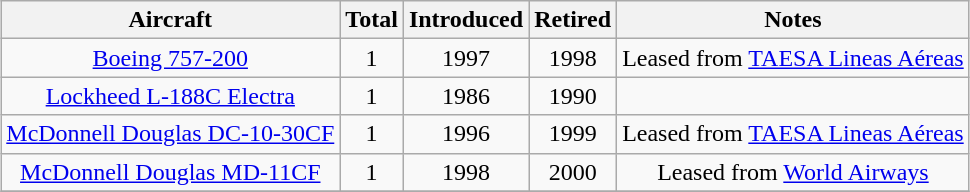<table class="wikitable" style="margin:0.5em auto; text-align:center">
<tr>
<th>Aircraft</th>
<th>Total</th>
<th>Introduced</th>
<th>Retired</th>
<th>Notes</th>
</tr>
<tr>
<td><a href='#'>Boeing 757-200</a></td>
<td>1</td>
<td>1997</td>
<td>1998</td>
<td>Leased from <a href='#'>TAESA Lineas Aéreas</a></td>
</tr>
<tr>
<td><a href='#'>Lockheed L-188C Electra</a></td>
<td>1</td>
<td>1986</td>
<td>1990</td>
<td></td>
</tr>
<tr>
<td><a href='#'>McDonnell Douglas DC-10-30CF</a></td>
<td>1</td>
<td>1996</td>
<td>1999</td>
<td>Leased from <a href='#'>TAESA Lineas Aéreas</a></td>
</tr>
<tr>
<td><a href='#'>McDonnell Douglas MD-11CF</a></td>
<td>1</td>
<td>1998</td>
<td>2000</td>
<td>Leased from <a href='#'>World Airways</a></td>
</tr>
<tr>
</tr>
</table>
